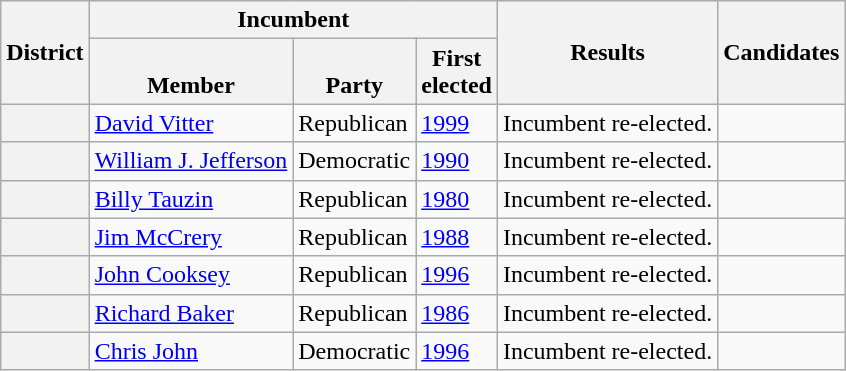<table class="wikitable sortable">
<tr>
<th rowspan=2>District</th>
<th colspan=3>Incumbent</th>
<th rowspan=2>Results</th>
<th rowspan=2 class="unsortable">Candidates</th>
</tr>
<tr valign=bottom>
<th>Member</th>
<th>Party</th>
<th>First<br>elected</th>
</tr>
<tr>
<th></th>
<td><a href='#'>David Vitter</a></td>
<td>Republican</td>
<td><a href='#'>1999 </a></td>
<td>Incumbent re-elected.</td>
<td nowrap></td>
</tr>
<tr>
<th></th>
<td><a href='#'>William J. Jefferson</a></td>
<td>Democratic</td>
<td><a href='#'>1990</a></td>
<td>Incumbent re-elected.</td>
<td nowrap></td>
</tr>
<tr>
<th></th>
<td><a href='#'>Billy Tauzin</a></td>
<td>Republican</td>
<td><a href='#'>1980</a></td>
<td>Incumbent re-elected.</td>
<td nowrap></td>
</tr>
<tr>
<th></th>
<td><a href='#'>Jim McCrery</a></td>
<td>Republican</td>
<td><a href='#'>1988</a></td>
<td>Incumbent re-elected.</td>
<td nowrap></td>
</tr>
<tr>
<th></th>
<td><a href='#'>John Cooksey</a></td>
<td>Republican</td>
<td><a href='#'>1996</a></td>
<td>Incumbent re-elected.</td>
<td nowrap></td>
</tr>
<tr>
<th></th>
<td><a href='#'>Richard Baker</a></td>
<td>Republican</td>
<td><a href='#'>1986</a></td>
<td>Incumbent re-elected.</td>
<td nowrap></td>
</tr>
<tr>
<th></th>
<td><a href='#'>Chris John</a></td>
<td>Democratic</td>
<td><a href='#'>1996</a></td>
<td>Incumbent re-elected.</td>
<td nowrap></td>
</tr>
</table>
